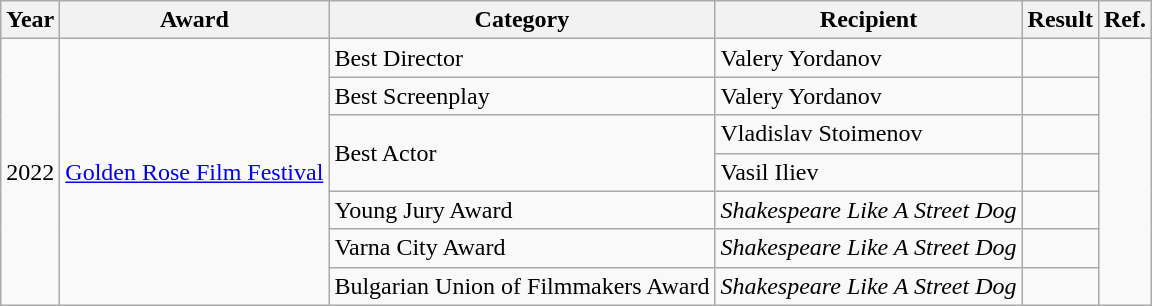<table class="wikitable">
<tr>
<th>Year</th>
<th>Award</th>
<th>Category</th>
<th>Recipient</th>
<th>Result</th>
<th>Ref.</th>
</tr>
<tr>
<td rowspan="7">2022</td>
<td rowspan="7"><a href='#'>Golden Rose Film Festival</a></td>
<td>Best Director</td>
<td>Valery Yordanov</td>
<td></td>
<td rowspan="7"></td>
</tr>
<tr>
<td>Best Screenplay</td>
<td>Valery Yordanov</td>
<td></td>
</tr>
<tr>
<td rowspan="2">Best Actor</td>
<td>Vladislav Stoimenov</td>
<td></td>
</tr>
<tr>
<td>Vasil Iliev</td>
<td></td>
</tr>
<tr>
<td>Young Jury Award</td>
<td><em>Shakespeare Like A Street Dog</em></td>
<td></td>
</tr>
<tr>
<td>Varna City Award</td>
<td><em>Shakespeare Like A Street Dog</em></td>
<td></td>
</tr>
<tr>
<td>Bulgarian Union of Filmmakers Award</td>
<td><em>Shakespeare Like A Street Dog</em></td>
<td></td>
</tr>
</table>
